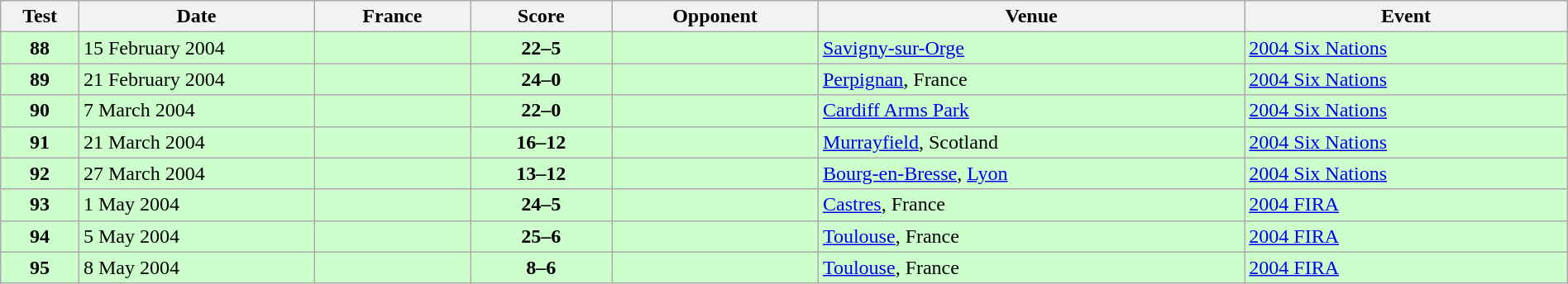<table class="wikitable sortable" style="width:100%">
<tr>
<th style="width:5%">Test</th>
<th style="width:15%">Date</th>
<th style="width:10%">France</th>
<th style="width:9%">Score</th>
<th>Opponent</th>
<th>Venue</th>
<th>Event</th>
</tr>
<tr bgcolor=#ccffcc>
<td align=center><strong>88</strong></td>
<td>15 February 2004</td>
<td></td>
<td align="center"><strong>22–5</strong></td>
<td></td>
<td><a href='#'>Savigny-sur-Orge</a></td>
<td><a href='#'>2004 Six Nations</a></td>
</tr>
<tr bgcolor=#ccffcc>
<td align=center><strong>89</strong></td>
<td>21 February 2004</td>
<td></td>
<td align="center"><strong>24–0</strong></td>
<td></td>
<td><a href='#'>Perpignan</a>, France</td>
<td><a href='#'>2004 Six Nations</a></td>
</tr>
<tr bgcolor=#ccffcc>
<td align=center><strong>90</strong></td>
<td>7 March 2004</td>
<td></td>
<td align="center"><strong>22–0</strong></td>
<td></td>
<td><a href='#'>Cardiff Arms Park</a></td>
<td><a href='#'>2004 Six Nations</a></td>
</tr>
<tr bgcolor=#ccffcc>
<td align=center><strong>91</strong></td>
<td>21 March 2004</td>
<td></td>
<td align="center"><strong>16–12</strong></td>
<td></td>
<td><a href='#'>Murrayfield</a>, Scotland</td>
<td><a href='#'>2004 Six Nations</a></td>
</tr>
<tr bgcolor=#ccffcc>
<td align=center><strong>92</strong></td>
<td>27 March 2004</td>
<td></td>
<td align="center"><strong>13–12</strong></td>
<td></td>
<td><a href='#'>Bourg-en-Bresse</a>, <a href='#'>Lyon</a></td>
<td><a href='#'>2004 Six Nations</a></td>
</tr>
<tr bgcolor=#ccffcc>
<td align=center><strong>93</strong></td>
<td>1 May 2004</td>
<td></td>
<td align="center"><strong>24–5</strong></td>
<td></td>
<td><a href='#'>Castres</a>, France</td>
<td><a href='#'>2004 FIRA</a></td>
</tr>
<tr bgcolor=#ccffcc>
<td align=center><strong>94</strong></td>
<td>5 May 2004</td>
<td></td>
<td align="center"><strong>25–6</strong></td>
<td></td>
<td><a href='#'>Toulouse</a>, France</td>
<td><a href='#'>2004 FIRA</a></td>
</tr>
<tr bgcolor=#ccffcc>
<td align=center><strong>95</strong></td>
<td>8 May 2004</td>
<td></td>
<td align="center"><strong>8–6</strong></td>
<td></td>
<td><a href='#'>Toulouse</a>, France</td>
<td><a href='#'>2004 FIRA</a></td>
</tr>
</table>
